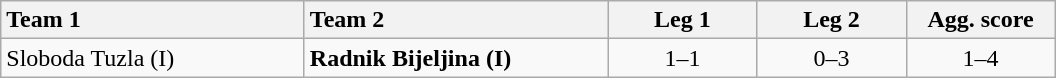<table class="wikitable">
<tr>
<th style="width:195px; text-align:left">Team 1</th>
<th style="width:195px; text-align:left">Team 2</th>
<th style="width:92px; text-align:center">Leg 1</th>
<th style="width:92px; text-align:center">Leg 2</th>
<th style="width:92px; text-align:center">Agg. score</th>
</tr>
<tr>
<td>Sloboda Tuzla (I)</td>
<td><strong>Radnik Bijeljina (I)</strong></td>
<td style="text-align:center">1–1</td>
<td style="text-align:center">0–3</td>
<td style="text-align:center">1–4</td>
</tr>
</table>
